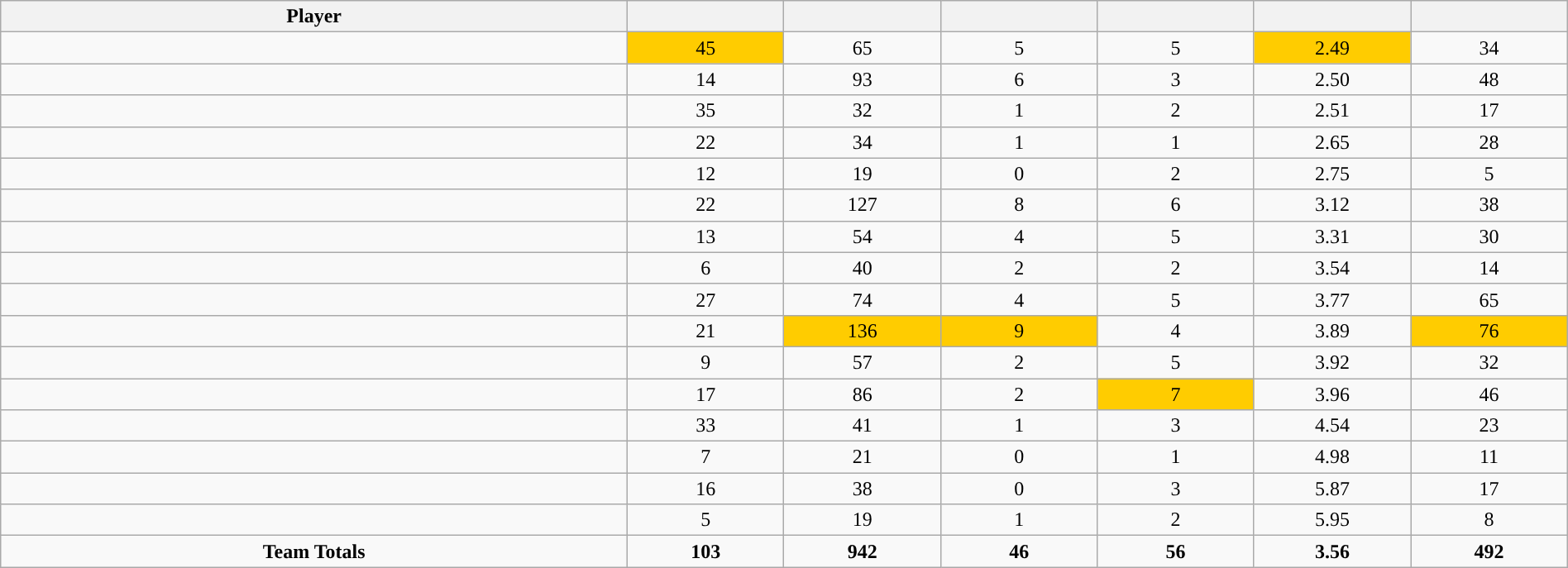<table class="wikitable sortable" style="text-align:center;" width="100%">
<tr>
<th width="40%">Player</th>
<th width="10%"></th>
<th width="10%" data-sort-type="number"></th>
<th width="10%"></th>
<th width="10%"></th>
<th width="10%"></th>
<th width="10%"></th>
</tr>
<tr>
<td></td>
<td style="background:#fc0;">45</td>
<td>65</td>
<td>5</td>
<td>5</td>
<td style="background:#fc0;">2.49</td>
<td>34</td>
</tr>
<tr>
<td></td>
<td>14</td>
<td>93</td>
<td>6</td>
<td>3</td>
<td>2.50</td>
<td>48</td>
</tr>
<tr>
<td></td>
<td>35</td>
<td>32</td>
<td>1</td>
<td>2</td>
<td>2.51</td>
<td>17</td>
</tr>
<tr>
<td></td>
<td>22</td>
<td>34</td>
<td>1</td>
<td>1</td>
<td>2.65</td>
<td>28</td>
</tr>
<tr>
<td></td>
<td>12</td>
<td>19</td>
<td>0</td>
<td>2</td>
<td>2.75</td>
<td>5</td>
</tr>
<tr>
<td></td>
<td>22</td>
<td>127</td>
<td>8</td>
<td>6</td>
<td>3.12</td>
<td>38</td>
</tr>
<tr>
<td></td>
<td>13</td>
<td>54</td>
<td>4</td>
<td>5</td>
<td>3.31</td>
<td>30</td>
</tr>
<tr>
<td></td>
<td>6</td>
<td>40</td>
<td>2</td>
<td>2</td>
<td>3.54</td>
<td>14</td>
</tr>
<tr>
<td></td>
<td>27</td>
<td>74</td>
<td>4</td>
<td>5</td>
<td>3.77</td>
<td>65</td>
</tr>
<tr>
<td></td>
<td>21</td>
<td style="background:#fc0;">136</td>
<td style="background:#fc0;">9</td>
<td>4</td>
<td>3.89</td>
<td style="background:#fc0;">76</td>
</tr>
<tr>
<td></td>
<td>9</td>
<td>57</td>
<td>2</td>
<td>5</td>
<td>3.92</td>
<td>32</td>
</tr>
<tr>
<td></td>
<td>17</td>
<td>86</td>
<td>2</td>
<td style="background:#fc0;">7</td>
<td>3.96</td>
<td>46</td>
</tr>
<tr>
<td></td>
<td>33</td>
<td>41</td>
<td>1</td>
<td>3</td>
<td>4.54</td>
<td>23</td>
</tr>
<tr>
<td></td>
<td>7</td>
<td>21</td>
<td>0</td>
<td>1</td>
<td>4.98</td>
<td>11</td>
</tr>
<tr>
<td></td>
<td>16</td>
<td>38</td>
<td>0</td>
<td>3</td>
<td>5.87</td>
<td>17</td>
</tr>
<tr>
<td></td>
<td>5</td>
<td>19</td>
<td>1</td>
<td>2</td>
<td>5.95</td>
<td>8</td>
</tr>
<tr>
<td><strong>Team Totals</strong></td>
<td><strong>103</strong></td>
<td><strong>942</strong></td>
<td><strong>46</strong></td>
<td><strong>56</strong></td>
<td><strong>3.56</strong></td>
<td><strong>492</strong></td>
</tr>
</table>
